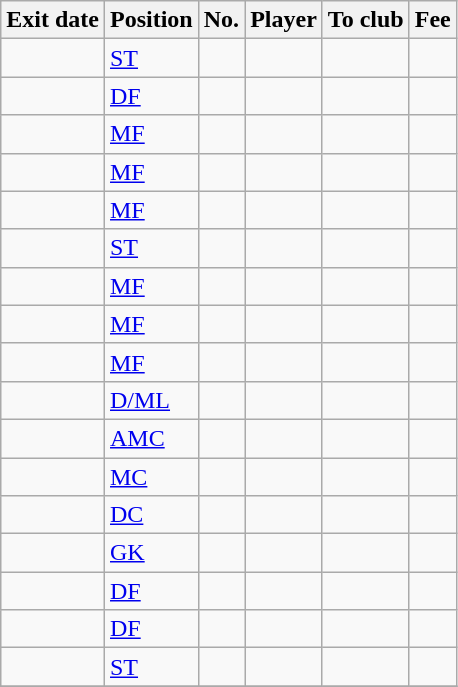<table class="wikitable sortable">
<tr>
<th>Exit date</th>
<th>Position</th>
<th>No.</th>
<th>Player</th>
<th>To club</th>
<th>Fee</th>
</tr>
<tr>
<td></td>
<td><a href='#'>ST</a></td>
<td></td>
<td></td>
<td></td>
<td></td>
</tr>
<tr>
<td></td>
<td><a href='#'>DF</a></td>
<td></td>
<td></td>
<td></td>
<td></td>
</tr>
<tr>
<td></td>
<td><a href='#'>MF</a></td>
<td></td>
<td></td>
<td></td>
<td></td>
</tr>
<tr>
<td></td>
<td><a href='#'>MF</a></td>
<td></td>
<td></td>
<td></td>
<td></td>
</tr>
<tr>
<td></td>
<td><a href='#'>MF</a></td>
<td></td>
<td></td>
<td></td>
<td></td>
</tr>
<tr>
<td></td>
<td><a href='#'>ST</a></td>
<td></td>
<td></td>
<td></td>
<td></td>
</tr>
<tr>
<td></td>
<td><a href='#'>MF</a></td>
<td></td>
<td></td>
<td></td>
<td></td>
</tr>
<tr>
<td></td>
<td><a href='#'>MF</a></td>
<td></td>
<td></td>
<td></td>
<td></td>
</tr>
<tr>
<td></td>
<td><a href='#'>MF</a></td>
<td></td>
<td></td>
<td></td>
<td></td>
</tr>
<tr>
<td></td>
<td><a href='#'>D/ML</a></td>
<td></td>
<td></td>
<td></td>
<td></td>
</tr>
<tr>
<td></td>
<td><a href='#'>AMC</a></td>
<td></td>
<td></td>
<td></td>
<td></td>
</tr>
<tr>
<td></td>
<td><a href='#'>MC</a></td>
<td></td>
<td></td>
<td></td>
<td></td>
</tr>
<tr>
<td></td>
<td><a href='#'>DC</a></td>
<td></td>
<td></td>
<td></td>
<td></td>
</tr>
<tr>
<td></td>
<td><a href='#'>GK</a></td>
<td></td>
<td></td>
<td></td>
<td></td>
</tr>
<tr>
<td></td>
<td><a href='#'>DF</a></td>
<td></td>
<td></td>
<td></td>
<td></td>
</tr>
<tr>
<td></td>
<td><a href='#'>DF</a></td>
<td></td>
<td></td>
<td></td>
<td></td>
</tr>
<tr>
<td></td>
<td><a href='#'>ST</a></td>
<td></td>
<td></td>
<td></td>
<td></td>
</tr>
<tr>
</tr>
</table>
